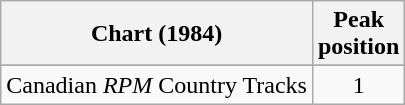<table class="wikitable sortable">
<tr>
<th align="left">Chart (1984)</th>
<th align="center">Peak<br>position</th>
</tr>
<tr>
</tr>
<tr>
<td align="left">Canadian <em>RPM</em> Country Tracks</td>
<td align="center">1</td>
</tr>
</table>
